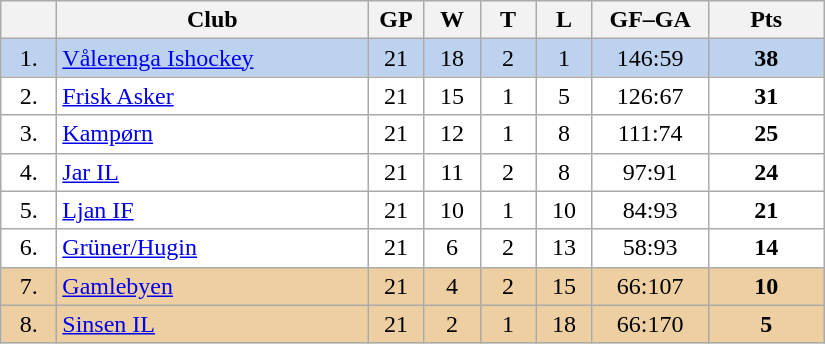<table class="wikitable">
<tr>
<th width="30"></th>
<th width="200">Club</th>
<th width="30">GP</th>
<th width="30">W</th>
<th width="30">T</th>
<th width="30">L</th>
<th width="70">GF–GA</th>
<th width="70">Pts</th>
</tr>
<tr bgcolor="#BCD2EE" align="center">
<td>1.</td>
<td align="left"><a href='#'>Vålerenga Ishockey</a></td>
<td>21</td>
<td>18</td>
<td>2</td>
<td>1</td>
<td>146:59</td>
<td><strong>38</strong></td>
</tr>
<tr bgcolor="#FFFFFF" align="center">
<td>2.</td>
<td align="left"><a href='#'>Frisk Asker</a></td>
<td>21</td>
<td>15</td>
<td>1</td>
<td>5</td>
<td>126:67</td>
<td><strong>31</strong></td>
</tr>
<tr bgcolor="#FFFFFF" align="center">
<td>3.</td>
<td align="left"><a href='#'>Kampørn</a></td>
<td>21</td>
<td>12</td>
<td>1</td>
<td>8</td>
<td>111:74</td>
<td><strong>25</strong></td>
</tr>
<tr bgcolor="#FFFFFF" align="center">
<td>4.</td>
<td align="left"><a href='#'>Jar IL</a></td>
<td>21</td>
<td>11</td>
<td>2</td>
<td>8</td>
<td>97:91</td>
<td><strong>24</strong></td>
</tr>
<tr bgcolor="#FFFFFF" align="center">
<td>5.</td>
<td align="left"><a href='#'>Ljan IF</a></td>
<td>21</td>
<td>10</td>
<td>1</td>
<td>10</td>
<td>84:93</td>
<td><strong>21</strong></td>
</tr>
<tr bgcolor="#FFFFFF" align="center">
<td>6.</td>
<td align="left"><a href='#'>Grüner/Hugin</a></td>
<td>21</td>
<td>6</td>
<td>2</td>
<td>13</td>
<td>58:93</td>
<td><strong>14</strong></td>
</tr>
<tr bgcolor="#EECFA1" align="center">
<td>7.</td>
<td align="left"><a href='#'>Gamlebyen</a></td>
<td>21</td>
<td>4</td>
<td>2</td>
<td>15</td>
<td>66:107</td>
<td><strong>10</strong></td>
</tr>
<tr bgcolor="#EECFA1" align="center">
<td>8.</td>
<td align="left"><a href='#'>Sinsen IL</a></td>
<td>21</td>
<td>2</td>
<td>1</td>
<td>18</td>
<td>66:170</td>
<td><strong>5</strong></td>
</tr>
</table>
